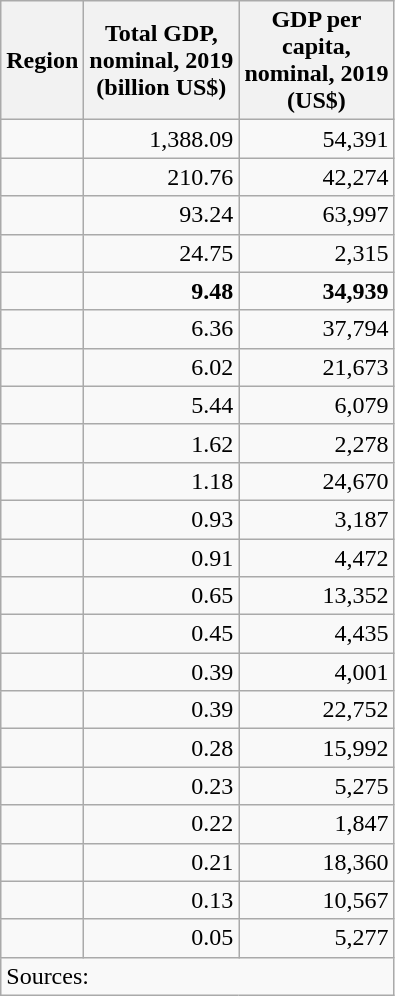<table class="wikitable sortable floatright"  style="margin:20px 0px 20px 20px">
<tr>
<th>Region</th>
<th style="width:6em;">Total GDP, nominal, 2019 <br>(billion US$)</th>
<th style="width:6em;">GDP per capita, nominal, 2019 <br>(US$)</th>
</tr>
<tr>
<td style="text-align:left;"></td>
<td style="text-align:right;">1,388.09</td>
<td style="text-align:right;">54,391</td>
</tr>
<tr>
<td style="text-align:left;"></td>
<td style="text-align:right;">210.76</td>
<td style="text-align:right;">42,274</td>
</tr>
<tr>
<td style="text-align:left;"></td>
<td style="text-align:right;">93.24</td>
<td style="text-align:right;">63,997</td>
</tr>
<tr>
<td style="text-align:left;"></td>
<td style="text-align:right;">24.75</td>
<td style="text-align:right;">2,315</td>
</tr>
<tr style="font-weight:bold;">
<td style="text-align:left;"></td>
<td style="text-align:right;">9.48</td>
<td style="text-align:right;">34,939</td>
</tr>
<tr>
<td style="text-align:left;"></td>
<td style="text-align:right;">6.36</td>
<td style="text-align:right;">37,794</td>
</tr>
<tr>
<td style="text-align:left;"></td>
<td style="text-align:right;">6.02</td>
<td style="text-align:right;">21,673</td>
</tr>
<tr>
<td style="text-align:left;"></td>
<td style="text-align:right;">5.44</td>
<td style="text-align:right;">6,079</td>
</tr>
<tr>
<td style="text-align:left;"></td>
<td style="text-align:right;">1.62</td>
<td style="text-align:right;">2,278</td>
</tr>
<tr>
<td style="text-align:left;"></td>
<td style="text-align:right;">1.18</td>
<td style="text-align:right;">24,670</td>
</tr>
<tr>
<td style="t.ext-align:left;"></td>
<td style="text-align:right;">0.93</td>
<td style="text-align:right;">3,187</td>
</tr>
<tr>
<td style="text-align:left;"></td>
<td style="text-align:right;">0.91</td>
<td style="text-align:right;">4,472</td>
</tr>
<tr>
<td style="text-align:left;"></td>
<td style="text-align:right;">0.65</td>
<td style="text-align:right;">13,352</td>
</tr>
<tr>
<td style="text-align:left;"></td>
<td style="text-align:right;">0.45</td>
<td style="text-align:right;">4,435</td>
</tr>
<tr>
<td style="text-align:left;"></td>
<td style="text-align:right;">0.39</td>
<td style="text-align:right;">4,001</td>
</tr>
<tr>
<td style="text-align:left;"></td>
<td style="text-align:right;">0.39</td>
<td style="text-align:right;">22,752</td>
</tr>
<tr>
<td style="text-align:left;"></td>
<td style="text-align:right;">0.28</td>
<td style="text-align:right;">15,992</td>
</tr>
<tr>
<td style="text-align:left;"></td>
<td style="text-align:right;">0.23</td>
<td style="text-align:right;">5,275</td>
</tr>
<tr>
<td style="text-align:left;"></td>
<td style="text-align:right;">0.22</td>
<td style="text-align:right;">1,847</td>
</tr>
<tr>
<td style="text-align:left;"></td>
<td style="text-align:right;">0.21</td>
<td style="text-align:right;">18,360</td>
</tr>
<tr>
<td style="text-align:left;"></td>
<td style="text-align:right;">0.13</td>
<td style="text-align:right;">10,567</td>
</tr>
<tr>
<td style="text-align:left;"></td>
<td style="text-align:right;">0.05</td>
<td style="text-align:right;">5,277</td>
</tr>
<tr>
<td style="text-align:left;" colspan=3>Sources:</td>
</tr>
</table>
